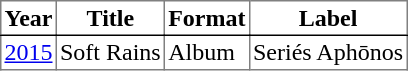<table border=1 cellpadding=2 style="border-collapse:collapse;">
<tr style="border-bottom:1px solid black;">
<th>Year</th>
<th>Title</th>
<th>Format</th>
<th>Label</th>
</tr>
<tr>
<td><a href='#'>2015</a></td>
<td>Soft Rains</td>
<td>Album</td>
<td>Seriés Aphōnos</td>
</tr>
</table>
